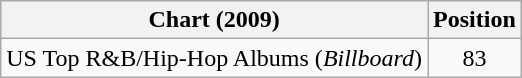<table class="wikitable">
<tr>
<th>Chart (2009)</th>
<th>Position</th>
</tr>
<tr>
<td>US Top R&B/Hip-Hop Albums (<em>Billboard</em>)</td>
<td align="center">83</td>
</tr>
</table>
